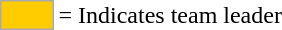<table>
<tr>
<td style="background:#fc0; border:1px solid #aaa; width:2em;"></td>
<td>= Indicates team leader</td>
</tr>
</table>
